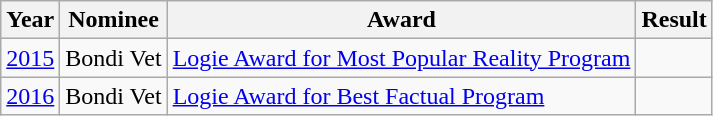<table class="wikitable">
<tr>
<th>Year</th>
<th>Nominee</th>
<th>Award</th>
<th>Result</th>
</tr>
<tr>
<td rowspan="1"><a href='#'>2015</a></td>
<td>Bondi Vet</td>
<td><a href='#'>Logie Award for Most Popular Reality Program</a></td>
<td></td>
</tr>
<tr>
<td rowspan="1"><a href='#'>2016</a></td>
<td>Bondi Vet</td>
<td><a href='#'>Logie Award for Best Factual Program</a></td>
<td></td>
</tr>
</table>
